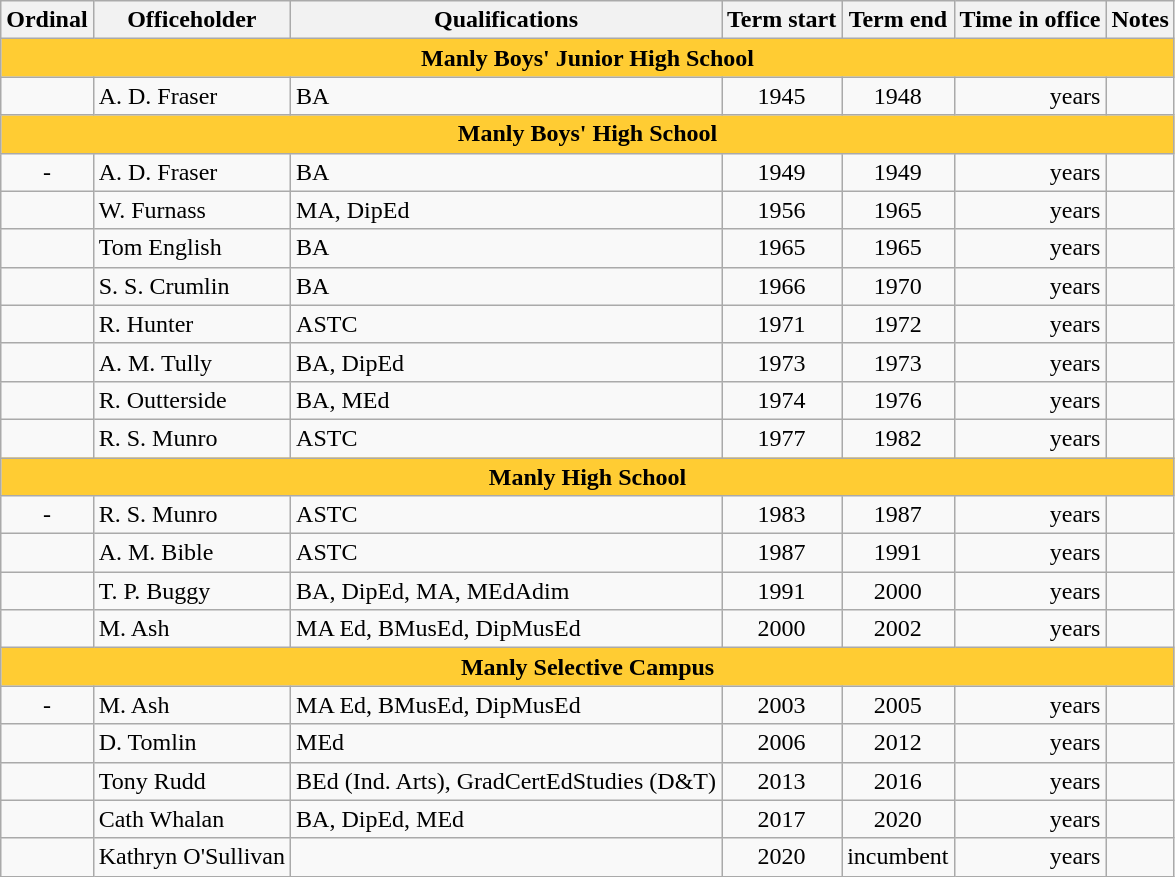<table class="wikitable sortable">
<tr>
<th>Ordinal</th>
<th>Officeholder</th>
<th>Qualifications</th>
<th>Term start</th>
<th>Term end</th>
<th>Time in office</th>
<th>Notes</th>
</tr>
<tr>
<td colspan=7 bgcolor="#ffcc33" align=center><strong>Manly Boys' Junior High School</strong></td>
</tr>
<tr>
<td align=center></td>
<td>A. D. Fraser</td>
<td>BA</td>
<td align=center>1945</td>
<td align=center>1948</td>
<td align=right> years</td>
<td></td>
</tr>
<tr>
<td colspan=7 bgcolor="#ffcc33" align=center><strong>Manly Boys' High School</strong></td>
</tr>
<tr>
<td align=center>-</td>
<td>A. D. Fraser</td>
<td>BA</td>
<td align=center>1949</td>
<td align=center>1949</td>
<td align=right> years</td>
<td></td>
</tr>
<tr>
<td align=center></td>
<td>W. Furnass</td>
<td>MA, DipEd</td>
<td align=center>1956</td>
<td align=center>1965</td>
<td align=right> years</td>
<td></td>
</tr>
<tr>
<td align=center></td>
<td>Tom English</td>
<td>BA</td>
<td align=center>1965</td>
<td align=center>1965</td>
<td align=right> years</td>
<td></td>
</tr>
<tr>
<td align=center></td>
<td>S. S. Crumlin</td>
<td>BA</td>
<td align=center>1966</td>
<td align=center>1970</td>
<td align=right> years</td>
<td></td>
</tr>
<tr>
<td align=center></td>
<td>R. Hunter</td>
<td>ASTC</td>
<td align=center>1971</td>
<td align=center>1972</td>
<td align=right> years</td>
<td></td>
</tr>
<tr>
<td align=center></td>
<td>A. M. Tully</td>
<td>BA, DipEd</td>
<td align=center>1973</td>
<td align=center>1973</td>
<td align=right> years</td>
<td></td>
</tr>
<tr>
<td align=center></td>
<td>R. Outterside</td>
<td>BA, MEd</td>
<td align=center>1974</td>
<td align=center>1976</td>
<td align=right> years</td>
<td></td>
</tr>
<tr>
<td align=center></td>
<td>R. S. Munro</td>
<td>ASTC</td>
<td align=center>1977</td>
<td align=center>1982</td>
<td align=right> years</td>
<td></td>
</tr>
<tr>
<td colspan=7 bgcolor="#ffcc33" align=center><strong>Manly High School</strong></td>
</tr>
<tr>
<td align=center>-</td>
<td>R. S. Munro</td>
<td>ASTC</td>
<td align=center>1983</td>
<td align=center>1987</td>
<td align=right> years</td>
<td></td>
</tr>
<tr>
<td align=center></td>
<td>A. M. Bible</td>
<td>ASTC</td>
<td align=center>1987</td>
<td align=center>1991</td>
<td align=right> years</td>
<td></td>
</tr>
<tr>
<td align=center></td>
<td>T. P. Buggy</td>
<td>BA, DipEd, MA, MEdAdim</td>
<td align=center>1991</td>
<td align=center>2000</td>
<td align=right> years</td>
<td></td>
</tr>
<tr>
<td align=center></td>
<td>M. Ash</td>
<td>MA Ed, BMusEd, DipMusEd</td>
<td align=center>2000</td>
<td align=center>2002</td>
<td align=right> years</td>
<td></td>
</tr>
<tr>
<td colspan=7 bgcolor="#ffcc33" align=center><strong>Manly Selective Campus</strong></td>
</tr>
<tr>
<td align=center>-</td>
<td>M. Ash</td>
<td>MA Ed, BMusEd, DipMusEd</td>
<td align=center>2003</td>
<td align=center>2005</td>
<td align=right> years</td>
<td></td>
</tr>
<tr>
<td align=center></td>
<td>D. Tomlin</td>
<td>MEd</td>
<td align=center>2006</td>
<td align=center>2012</td>
<td align=right> years</td>
<td></td>
</tr>
<tr>
<td align=center></td>
<td>Tony Rudd</td>
<td>BEd (Ind. Arts), GradCertEdStudies (D&T)</td>
<td align=center>2013</td>
<td align=center>2016</td>
<td align=right> years</td>
<td></td>
</tr>
<tr>
<td align=center></td>
<td>Cath Whalan</td>
<td>BA, DipEd, MEd</td>
<td align=center>2017</td>
<td align=center>2020</td>
<td align=right> years</td>
<td></td>
</tr>
<tr>
<td align=center></td>
<td>Kathryn O'Sullivan</td>
<td></td>
<td align=center>2020</td>
<td align=center>incumbent</td>
<td align=right> years</td>
<td></td>
</tr>
</table>
